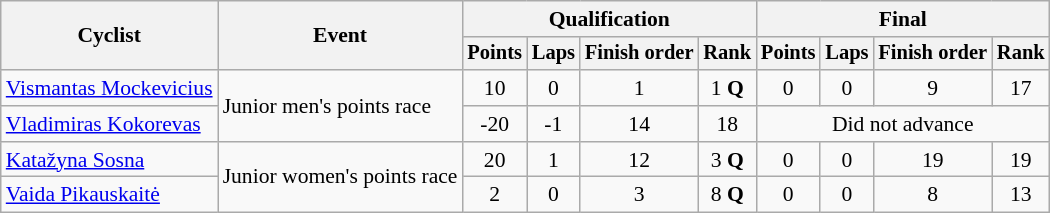<table class="wikitable" style="font-size:90%">
<tr>
<th rowspan="2">Cyclist</th>
<th rowspan="2">Event</th>
<th colspan=4>Qualification</th>
<th colspan=4>Final</th>
</tr>
<tr style="font-size:95%">
<th>Points</th>
<th>Laps</th>
<th>Finish order</th>
<th>Rank</th>
<th>Points</th>
<th>Laps</th>
<th>Finish order</th>
<th>Rank</th>
</tr>
<tr align=center>
<td align=left><a href='#'>Vismantas Mockevicius</a></td>
<td align=left rowspan=2>Junior men's points race</td>
<td>10</td>
<td>0</td>
<td>1</td>
<td>1 <strong>Q</strong></td>
<td>0</td>
<td>0</td>
<td>9</td>
<td>17</td>
</tr>
<tr align=center>
<td align=left><a href='#'>Vladimiras Kokorevas</a></td>
<td>-20</td>
<td>-1</td>
<td>14</td>
<td>18</td>
<td colspan=4>Did not advance</td>
</tr>
<tr align=center>
<td align=left><a href='#'>Katažyna Sosna</a></td>
<td align=left rowspan=2>Junior women's points race</td>
<td>20</td>
<td>1</td>
<td>12</td>
<td>3 <strong>Q</strong></td>
<td>0</td>
<td>0</td>
<td>19</td>
<td>19</td>
</tr>
<tr align=center>
<td align=left><a href='#'>Vaida Pikauskaitė</a></td>
<td>2</td>
<td>0</td>
<td>3</td>
<td>8 <strong>Q</strong></td>
<td>0</td>
<td>0</td>
<td>8</td>
<td>13</td>
</tr>
</table>
